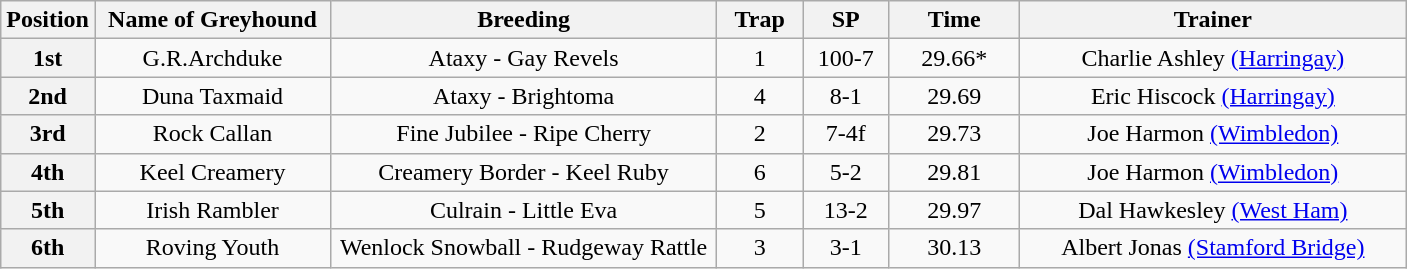<table class="wikitable" style="text-align: center">
<tr>
<th width=50>Position</th>
<th width=150>Name of Greyhound</th>
<th width=250>Breeding</th>
<th width=50>Trap</th>
<th width=50>SP</th>
<th width=80>Time</th>
<th width=250>Trainer</th>
</tr>
<tr>
<th>1st</th>
<td>G.R.Archduke</td>
<td>Ataxy - Gay Revels</td>
<td>1</td>
<td>100-7</td>
<td>29.66*</td>
<td>Charlie Ashley <a href='#'>(Harringay)</a></td>
</tr>
<tr>
<th>2nd</th>
<td>Duna Taxmaid</td>
<td>Ataxy - Brightoma</td>
<td>4</td>
<td>8-1</td>
<td>29.69</td>
<td>Eric Hiscock <a href='#'>(Harringay)</a></td>
</tr>
<tr>
<th>3rd</th>
<td>Rock Callan</td>
<td>Fine Jubilee - Ripe Cherry</td>
<td>2</td>
<td>7-4f</td>
<td>29.73</td>
<td>Joe Harmon <a href='#'>(Wimbledon)</a></td>
</tr>
<tr>
<th>4th</th>
<td>Keel Creamery</td>
<td>Creamery Border - Keel Ruby</td>
<td>6</td>
<td>5-2</td>
<td>29.81</td>
<td>Joe Harmon <a href='#'>(Wimbledon)</a></td>
</tr>
<tr>
<th>5th</th>
<td>Irish Rambler</td>
<td>Culrain - Little Eva</td>
<td>5</td>
<td>13-2</td>
<td>29.97</td>
<td>Dal Hawkesley <a href='#'>(West Ham)</a></td>
</tr>
<tr>
<th>6th</th>
<td>Roving Youth</td>
<td>Wenlock Snowball - Rudgeway Rattle</td>
<td>3</td>
<td>3-1</td>
<td>30.13</td>
<td>Albert Jonas <a href='#'>(Stamford Bridge)</a></td>
</tr>
</table>
